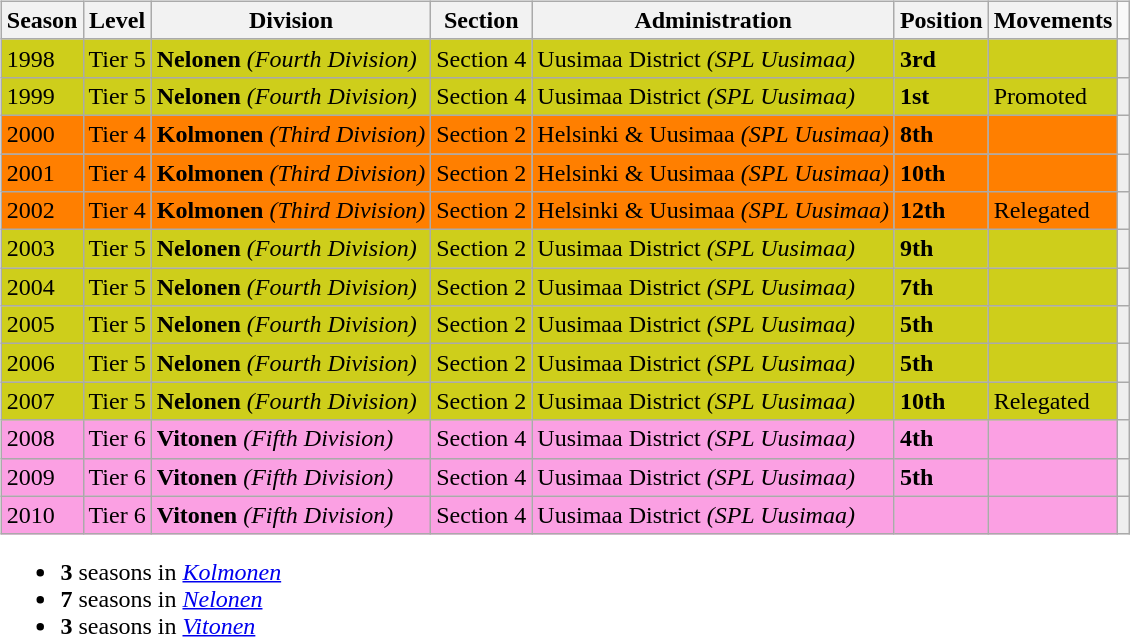<table>
<tr>
<td valign="top" width=0%><br><table class="wikitable">
<tr style="background:#f0f6fa;">
<th><strong>Season</strong></th>
<th><strong>Level</strong></th>
<th><strong>Division</strong></th>
<th><strong>Section</strong></th>
<th><strong>Administration</strong></th>
<th><strong>Position</strong></th>
<th><strong>Movements</strong></th>
</tr>
<tr>
<td style="background:#CECE1B;">1998</td>
<td style="background:#CECE1B;">Tier 5</td>
<td style="background:#CECE1B;"><strong>Nelonen</strong> <em>(Fourth Division)</em></td>
<td style="background:#CECE1B;">Section 4</td>
<td style="background:#CECE1B;">Uusimaa District <em>(SPL Uusimaa)</em></td>
<td style="background:#CECE1B;"><strong>3rd</strong></td>
<td style="background:#CECE1B;"></td>
<th style="background:#efefef;"></th>
</tr>
<tr>
<td style="background:#CECE1B;">1999</td>
<td style="background:#CECE1B;">Tier 5</td>
<td style="background:#CECE1B;"><strong>Nelonen</strong> <em>(Fourth Division)</em></td>
<td style="background:#CECE1B;">Section 4</td>
<td style="background:#CECE1B;">Uusimaa District <em>(SPL Uusimaa)</em></td>
<td style="background:#CECE1B;"><strong>1st</strong></td>
<td style="background:#CECE1B;">Promoted</td>
<th style="background:#efefef;"></th>
</tr>
<tr>
<td style="background:#FF7F00;">2000</td>
<td style="background:#FF7F00;">Tier 4</td>
<td style="background:#FF7F00;"><strong>Kolmonen</strong> <em>(Third Division)</em></td>
<td style="background:#FF7F00;">Section 2</td>
<td style="background:#FF7F00;">Helsinki & Uusimaa <em>(SPL Uusimaa)</em></td>
<td style="background:#FF7F00;"><strong>8th</strong></td>
<td style="background:#FF7F00;"></td>
<th style="background:#efefef;"></th>
</tr>
<tr>
<td style="background:#FF7F00;">2001</td>
<td style="background:#FF7F00;">Tier 4</td>
<td style="background:#FF7F00;"><strong>Kolmonen</strong> <em>(Third Division)</em></td>
<td style="background:#FF7F00;">Section 2</td>
<td style="background:#FF7F00;">Helsinki & Uusimaa <em>(SPL Uusimaa)</em></td>
<td style="background:#FF7F00;"><strong>10th</strong></td>
<td style="background:#FF7F00;"></td>
<th style="background:#efefef;"></th>
</tr>
<tr>
<td style="background:#FF7F00;">2002</td>
<td style="background:#FF7F00;">Tier 4</td>
<td style="background:#FF7F00;"><strong>Kolmonen</strong> <em>(Third Division)</em></td>
<td style="background:#FF7F00;">Section 2</td>
<td style="background:#FF7F00;">Helsinki & Uusimaa <em>(SPL Uusimaa)</em></td>
<td style="background:#FF7F00;"><strong>12th</strong></td>
<td style="background:#FF7F00;">Relegated</td>
<th style="background:#efefef;"></th>
</tr>
<tr>
<td style="background:#CECE1B;">2003</td>
<td style="background:#CECE1B;">Tier 5</td>
<td style="background:#CECE1B;"><strong>Nelonen</strong> <em>(Fourth Division)</em></td>
<td style="background:#CECE1B;">Section 2</td>
<td style="background:#CECE1B;">Uusimaa District <em>(SPL Uusimaa)</em></td>
<td style="background:#CECE1B;"><strong>9th</strong></td>
<td style="background:#CECE1B;"></td>
<th style="background:#efefef;"></th>
</tr>
<tr>
<td style="background:#CECE1B;">2004</td>
<td style="background:#CECE1B;">Tier 5</td>
<td style="background:#CECE1B;"><strong>Nelonen</strong> <em>(Fourth Division)</em></td>
<td style="background:#CECE1B;">Section 2</td>
<td style="background:#CECE1B;">Uusimaa District <em>(SPL Uusimaa)</em></td>
<td style="background:#CECE1B;"><strong>7th</strong></td>
<td style="background:#CECE1B;"></td>
<th style="background:#efefef;"></th>
</tr>
<tr>
<td style="background:#CECE1B;">2005</td>
<td style="background:#CECE1B;">Tier 5</td>
<td style="background:#CECE1B;"><strong>Nelonen</strong> <em>(Fourth Division)</em></td>
<td style="background:#CECE1B;">Section 2</td>
<td style="background:#CECE1B;">Uusimaa District <em>(SPL Uusimaa)</em></td>
<td style="background:#CECE1B;"><strong>5th</strong></td>
<td style="background:#CECE1B;"></td>
<th style="background:#efefef;"></th>
</tr>
<tr>
<td style="background:#CECE1B;">2006</td>
<td style="background:#CECE1B;">Tier 5</td>
<td style="background:#CECE1B;"><strong>Nelonen</strong> <em>(Fourth Division)</em></td>
<td style="background:#CECE1B;">Section 2</td>
<td style="background:#CECE1B;">Uusimaa District <em>(SPL Uusimaa)</em></td>
<td style="background:#CECE1B;"><strong>5th</strong></td>
<td style="background:#CECE1B;"></td>
<th style="background:#efefef;"></th>
</tr>
<tr>
<td style="background:#CECE1B;">2007</td>
<td style="background:#CECE1B;">Tier 5</td>
<td style="background:#CECE1B;"><strong>Nelonen</strong> <em>(Fourth Division)</em></td>
<td style="background:#CECE1B;">Section 2</td>
<td style="background:#CECE1B;">Uusimaa District <em>(SPL Uusimaa)</em></td>
<td style="background:#CECE1B;"><strong>10th</strong></td>
<td style="background:#CECE1B;">Relegated</td>
<th style="background:#efefef;"></th>
</tr>
<tr>
<td style="background:#FBA0E3;">2008</td>
<td style="background:#FBA0E3;">Tier 6</td>
<td style="background:#FBA0E3;"><strong>Vitonen</strong> <em>(Fifth Division)</em></td>
<td style="background:#FBA0E3;">Section 4</td>
<td style="background:#FBA0E3;">Uusimaa District <em>(SPL Uusimaa)</em></td>
<td style="background:#FBA0E3;"><strong>4th</strong></td>
<td style="background:#FBA0E3;"></td>
<th style="background:#efefef;"></th>
</tr>
<tr>
<td style="background:#FBA0E3;">2009</td>
<td style="background:#FBA0E3;">Tier 6</td>
<td style="background:#FBA0E3;"><strong>Vitonen</strong> <em>(Fifth Division)</em></td>
<td style="background:#FBA0E3;">Section 4</td>
<td style="background:#FBA0E3;">Uusimaa District <em>(SPL Uusimaa)</em></td>
<td style="background:#FBA0E3;"><strong>5th</strong></td>
<td style="background:#FBA0E3;"></td>
<th style="background:#efefef;"></th>
</tr>
<tr>
<td style="background:#FBA0E3;">2010</td>
<td style="background:#FBA0E3;">Tier 6</td>
<td style="background:#FBA0E3;"><strong>Vitonen</strong> <em>(Fifth Division)</em></td>
<td style="background:#FBA0E3;">Section 4</td>
<td style="background:#FBA0E3;">Uusimaa District <em>(SPL Uusimaa)</em></td>
<td style="background:#FBA0E3;"></td>
<td style="background:#FBA0E3;"></td>
<th style="background:#efefef;"></th>
</tr>
</table>
<ul><li><strong>3</strong> seasons in <em><a href='#'>Kolmonen</a></em></li><li><strong>7</strong> seasons in <em><a href='#'>Nelonen</a></em></li><li><strong>3</strong> seasons in <em><a href='#'>Vitonen</a></em></li></ul></td>
</tr>
</table>
